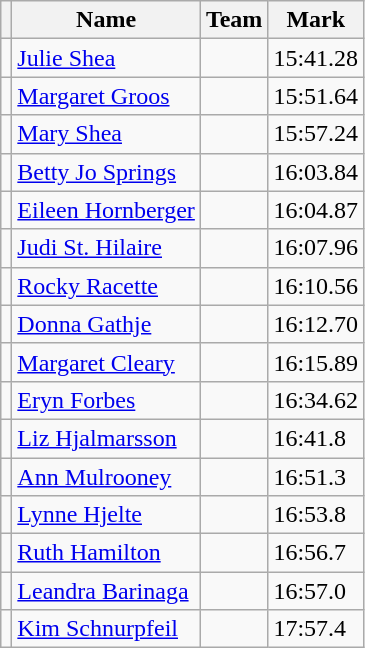<table class=wikitable>
<tr>
<th></th>
<th>Name</th>
<th>Team</th>
<th>Mark</th>
</tr>
<tr>
<td></td>
<td><a href='#'>Julie Shea</a></td>
<td></td>
<td>15:41.28</td>
</tr>
<tr>
<td></td>
<td><a href='#'>Margaret Groos</a></td>
<td></td>
<td>15:51.64</td>
</tr>
<tr>
<td></td>
<td><a href='#'>Mary Shea</a></td>
<td></td>
<td>15:57.24</td>
</tr>
<tr>
<td></td>
<td><a href='#'>Betty Jo Springs</a></td>
<td></td>
<td>16:03.84</td>
</tr>
<tr>
<td></td>
<td><a href='#'>Eileen Hornberger</a></td>
<td></td>
<td>16:04.87</td>
</tr>
<tr>
<td></td>
<td><a href='#'>Judi St. Hilaire</a></td>
<td></td>
<td>16:07.96</td>
</tr>
<tr>
<td></td>
<td><a href='#'>Rocky Racette</a></td>
<td></td>
<td>16:10.56</td>
</tr>
<tr>
<td></td>
<td><a href='#'>Donna Gathje</a></td>
<td></td>
<td>16:12.70</td>
</tr>
<tr>
<td></td>
<td><a href='#'>Margaret Cleary</a></td>
<td></td>
<td>16:15.89</td>
</tr>
<tr>
<td></td>
<td><a href='#'>Eryn Forbes</a></td>
<td></td>
<td>16:34.62</td>
</tr>
<tr>
<td></td>
<td><a href='#'>Liz Hjalmarsson</a></td>
<td></td>
<td>16:41.8</td>
</tr>
<tr>
<td></td>
<td><a href='#'>Ann Mulrooney</a></td>
<td></td>
<td>16:51.3</td>
</tr>
<tr>
<td></td>
<td><a href='#'>Lynne Hjelte</a></td>
<td></td>
<td>16:53.8</td>
</tr>
<tr>
<td></td>
<td><a href='#'>Ruth Hamilton</a></td>
<td></td>
<td>16:56.7</td>
</tr>
<tr>
<td></td>
<td><a href='#'>Leandra Barinaga</a></td>
<td></td>
<td>16:57.0</td>
</tr>
<tr>
<td></td>
<td><a href='#'>Kim Schnurpfeil</a></td>
<td></td>
<td>17:57.4</td>
</tr>
</table>
